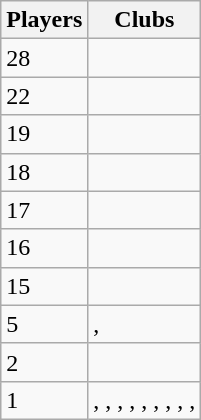<table class="wikitable">
<tr>
<th>Players</th>
<th>Clubs</th>
</tr>
<tr>
<td>28</td>
<td><strong></strong></td>
</tr>
<tr>
<td>22</td>
<td><strong></strong></td>
</tr>
<tr>
<td>19</td>
<td><strong></strong></td>
</tr>
<tr>
<td>18</td>
<td><strong></strong></td>
</tr>
<tr>
<td>17</td>
<td><strong></strong></td>
</tr>
<tr>
<td>16</td>
<td><strong></strong></td>
</tr>
<tr>
<td>15</td>
<td></td>
</tr>
<tr>
<td>5</td>
<td>, <strong></strong></td>
</tr>
<tr>
<td>2</td>
<td></td>
</tr>
<tr>
<td>1</td>
<td>, , , , , , , , , </td>
</tr>
</table>
